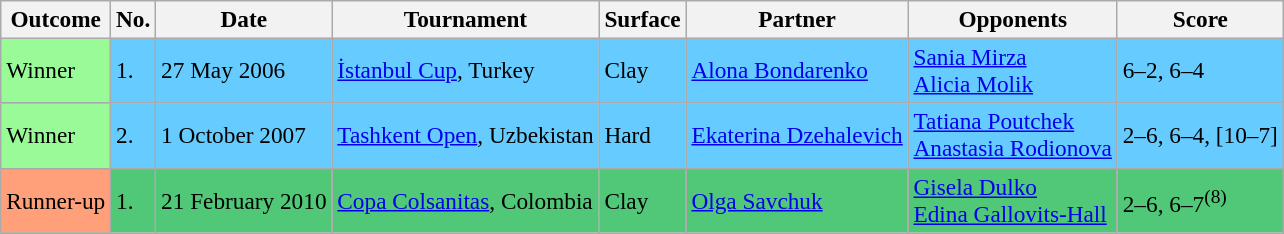<table class=wikitable style=font-size:97%>
<tr>
<th>Outcome</th>
<th>No.</th>
<th>Date</th>
<th>Tournament</th>
<th>Surface</th>
<th>Partner</th>
<th>Opponents</th>
<th>Score</th>
</tr>
<tr style="background:#6cf;">
<td style="background:#98fb98;">Winner</td>
<td>1.</td>
<td>27 May 2006</td>
<td><a href='#'>İstanbul Cup</a>, Turkey</td>
<td>Clay</td>
<td> <a href='#'>Alona Bondarenko</a></td>
<td> <a href='#'>Sania Mirza</a><br> <a href='#'>Alicia Molik</a></td>
<td>6–2, 6–4</td>
</tr>
<tr style="background:#6cf;">
<td style="background:#98fb98;">Winner</td>
<td>2.</td>
<td>1 October 2007</td>
<td><a href='#'>Tashkent Open</a>, Uzbekistan</td>
<td>Hard</td>
<td> <a href='#'>Ekaterina Dzehalevich</a></td>
<td> <a href='#'>Tatiana Poutchek</a><br> <a href='#'>Anastasia Rodionova</a></td>
<td>2–6, 6–4, [10–7]</td>
</tr>
<tr style="background:#50c878;">
<td style="background:#ffa07a;">Runner-up</td>
<td>1.</td>
<td>21 February 2010</td>
<td><a href='#'>Copa Colsanitas</a>, Colombia</td>
<td>Clay</td>
<td> <a href='#'>Olga Savchuk</a></td>
<td> <a href='#'>Gisela Dulko</a><br> <a href='#'>Edina Gallovits-Hall</a></td>
<td>2–6, 6–7<sup>(8)</sup></td>
</tr>
</table>
